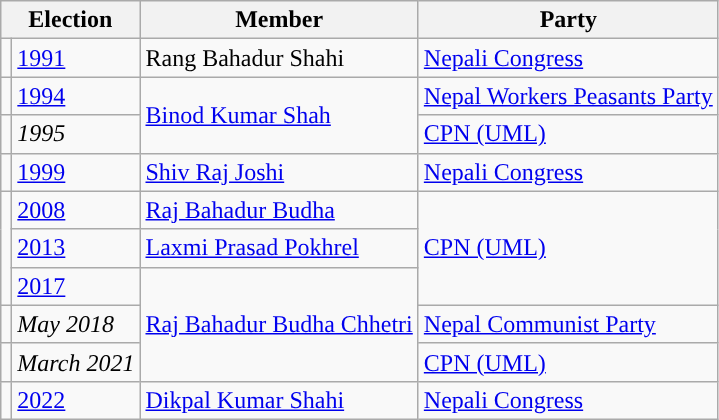<table class="wikitable">
<tr>
<th colspan="2">Election</th>
<th>Member</th>
<th>Party</th>
</tr>
<tr>
<td style="color:inherit;background:"></td>
<td><a href='#'>1991</a></td>
<td>Rang Bahadur Shahi</td>
<td><a href='#'>Nepali Congress</a></td>
</tr>
<tr>
<td style="color:inherit;background:"></td>
<td><a href='#'>1994</a></td>
<td rowspan="2"><a href='#'>Binod Kumar Shah</a></td>
<td><a href='#'>Nepal Workers Peasants Party</a></td>
</tr>
<tr>
<td style="color:inherit;background:"></td>
<td><em>1995</em></td>
<td><a href='#'>CPN (UML)</a></td>
</tr>
<tr>
<td style="color:inherit;background:"></td>
<td><a href='#'>1999</a></td>
<td><a href='#'>Shiv Raj Joshi</a></td>
<td><a href='#'>Nepali Congress</a></td>
</tr>
<tr>
<td rowspan="3" style="color:inherit;background:"></td>
<td><a href='#'>2008</a></td>
<td><a href='#'>Raj Bahadur Budha</a></td>
<td rowspan="3"><a href='#'>CPN (UML)</a></td>
</tr>
<tr>
<td><a href='#'>2013</a></td>
<td><a href='#'>Laxmi Prasad Pokhrel</a></td>
</tr>
<tr>
<td><a href='#'>2017</a></td>
<td rowspan="3"><a href='#'>Raj Bahadur Budha Chhetri</a></td>
</tr>
<tr>
<td style="color:inherit;background:"></td>
<td><em>May 2018</em></td>
<td><a href='#'>Nepal Communist Party</a></td>
</tr>
<tr>
<td style="color:inherit;background:"></td>
<td><em>March 2021</em></td>
<td><a href='#'>CPN (UML)</a></td>
</tr>
<tr>
<td style="color:inherit;background:"></td>
<td><a href='#'>2022</a></td>
<td><a href='#'>Dikpal Kumar Shahi</a></td>
<td><a href='#'>Nepali Congress</a></td>
</tr>
</table>
